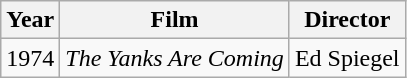<table class="wikitable">
<tr>
<th>Year</th>
<th>Film</th>
<th>Director</th>
</tr>
<tr>
<td>1974</td>
<td><em>The Yanks Are Coming</em></td>
<td>Ed Spiegel</td>
</tr>
</table>
